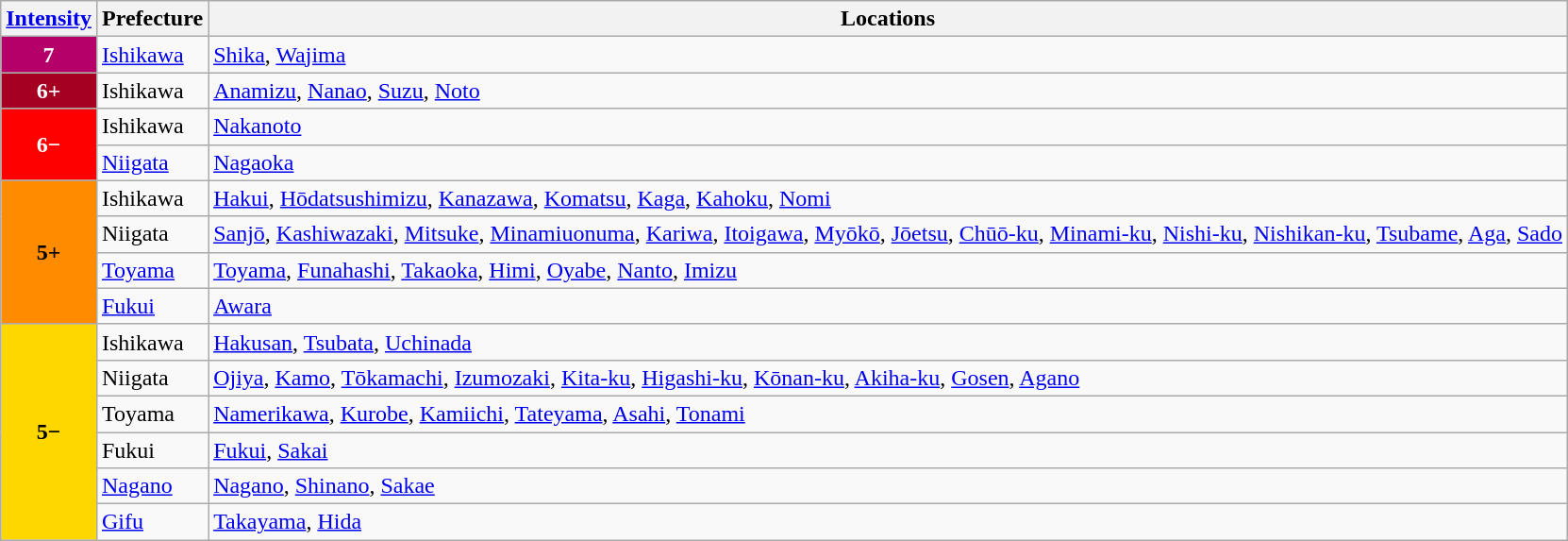<table class="wikitable">
<tr>
<th><a href='#'>Intensity</a></th>
<th>Prefecture</th>
<th>Locations</th>
</tr>
<tr>
<th style="background:#b40068; color:white;">7</th>
<td><a href='#'>Ishikawa</a></td>
<td><a href='#'>Shika</a>, <a href='#'>Wajima</a></td>
</tr>
<tr>
<th style="background:#a50021; color:white">6+</th>
<td>Ishikawa</td>
<td><a href='#'>Anamizu</a>, <a href='#'>Nanao</a>, <a href='#'>Suzu</a>, <a href='#'>Noto</a></td>
</tr>
<tr>
<th rowspan="2" style="background:#f00; color:white;">6−</th>
<td>Ishikawa</td>
<td><a href='#'>Nakanoto</a></td>
</tr>
<tr>
<td><a href='#'>Niigata</a></td>
<td><a href='#'>Nagaoka</a></td>
</tr>
<tr>
<th rowspan="4" style="background:#ff8c00">5+</th>
<td>Ishikawa</td>
<td><a href='#'>Hakui</a>, <a href='#'>Hōdatsushimizu</a>, <a href='#'>Kanazawa</a>, <a href='#'>Komatsu</a>, <a href='#'>Kaga</a>, <a href='#'>Kahoku</a>, <a href='#'>Nomi</a></td>
</tr>
<tr>
<td>Niigata</td>
<td><a href='#'>Sanjō</a>, <a href='#'>Kashiwazaki</a>, <a href='#'>Mitsuke</a>, <a href='#'>Minamiuonuma</a>, <a href='#'>Kariwa</a>, <a href='#'>Itoigawa</a>, <a href='#'>Myōkō</a>, <a href='#'>Jōetsu</a>, <a href='#'>Chūō-ku</a>, <a href='#'>Minami-ku</a>, <a href='#'>Nishi-ku</a>, <a href='#'>Nishikan-ku</a>, <a href='#'>Tsubame</a>, <a href='#'>Aga</a>, <a href='#'>Sado</a></td>
</tr>
<tr>
<td><a href='#'>Toyama</a></td>
<td><a href='#'>Toyama</a>, <a href='#'>Funahashi</a>, <a href='#'>Takaoka</a>, <a href='#'>Himi</a>, <a href='#'>Oyabe</a>, <a href='#'>Nanto</a>, <a href='#'>Imizu</a></td>
</tr>
<tr>
<td><a href='#'>Fukui</a></td>
<td><a href='#'>Awara</a></td>
</tr>
<tr>
<th rowspan="6" style="background:#ffd700">5−</th>
<td>Ishikawa</td>
<td><a href='#'>Hakusan</a>, <a href='#'>Tsubata</a>, <a href='#'>Uchinada</a></td>
</tr>
<tr>
<td>Niigata</td>
<td><a href='#'>Ojiya</a>, <a href='#'>Kamo</a>, <a href='#'>Tōkamachi</a>, <a href='#'>Izumozaki</a>, <a href='#'>Kita-ku</a>, <a href='#'>Higashi-ku</a>, <a href='#'>Kōnan-ku</a>, <a href='#'>Akiha-ku</a>, <a href='#'>Gosen</a>, <a href='#'>Agano</a></td>
</tr>
<tr>
<td>Toyama</td>
<td><a href='#'>Namerikawa</a>, <a href='#'>Kurobe</a>, <a href='#'>Kamiichi</a>, <a href='#'>Tateyama</a>, <a href='#'>Asahi</a>, <a href='#'>Tonami</a></td>
</tr>
<tr>
<td>Fukui</td>
<td><a href='#'>Fukui</a>, <a href='#'>Sakai</a></td>
</tr>
<tr>
<td><a href='#'>Nagano</a></td>
<td><a href='#'>Nagano</a>, <a href='#'>Shinano</a>, <a href='#'>Sakae</a></td>
</tr>
<tr>
<td><a href='#'>Gifu</a></td>
<td><a href='#'>Takayama</a>, <a href='#'>Hida</a></td>
</tr>
</table>
